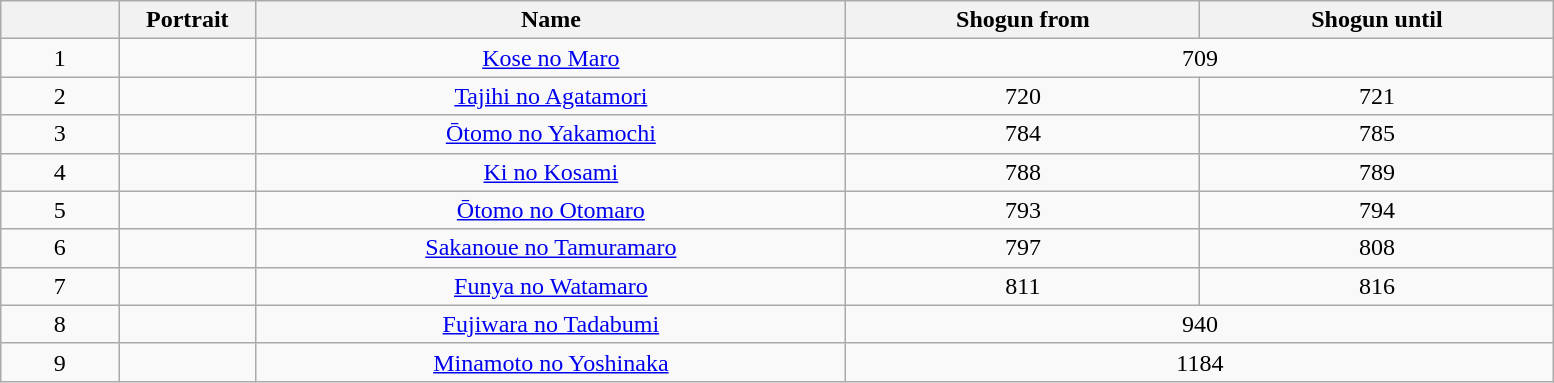<table width=82% class="wikitable" style="text-align:center">
<tr>
<th scope="col" width=2%></th>
<th scope="col" width=1%>Portrait</th>
<th scope="col" width=10%>Name<br></th>
<th scope="col" width=6%>Shogun from</th>
<th scope="col" width=6%>Shogun until</th>
</tr>
<tr>
<td>1</td>
<td></td>
<td><a href='#'>Kose no Maro</a><br></td>
<td colspan="2">709</td>
</tr>
<tr>
<td>2</td>
<td></td>
<td><a href='#'>Tajihi no Agatamori</a><br></td>
<td>720</td>
<td>721</td>
</tr>
<tr>
<td>3</td>
<td></td>
<td><a href='#'>Ōtomo no Yakamochi</a><br></td>
<td>784</td>
<td>785</td>
</tr>
<tr>
<td>4</td>
<td></td>
<td><a href='#'>Ki no Kosami</a><br></td>
<td>788</td>
<td>789</td>
</tr>
<tr>
<td>5</td>
<td></td>
<td><a href='#'>Ōtomo no Otomaro</a><br></td>
<td>793</td>
<td>794</td>
</tr>
<tr>
<td>6</td>
<td></td>
<td><a href='#'>Sakanoue no Tamuramaro</a><br></td>
<td>797</td>
<td>808</td>
</tr>
<tr>
<td>7</td>
<td></td>
<td><a href='#'>Funya no Watamaro</a><br></td>
<td>811</td>
<td>816</td>
</tr>
<tr>
<td>8</td>
<td></td>
<td><a href='#'>Fujiwara no Tadabumi</a><br></td>
<td colspan="2">940</td>
</tr>
<tr>
<td>9</td>
<td></td>
<td><a href='#'>Minamoto no Yoshinaka</a><br></td>
<td colspan="2">1184</td>
</tr>
</table>
